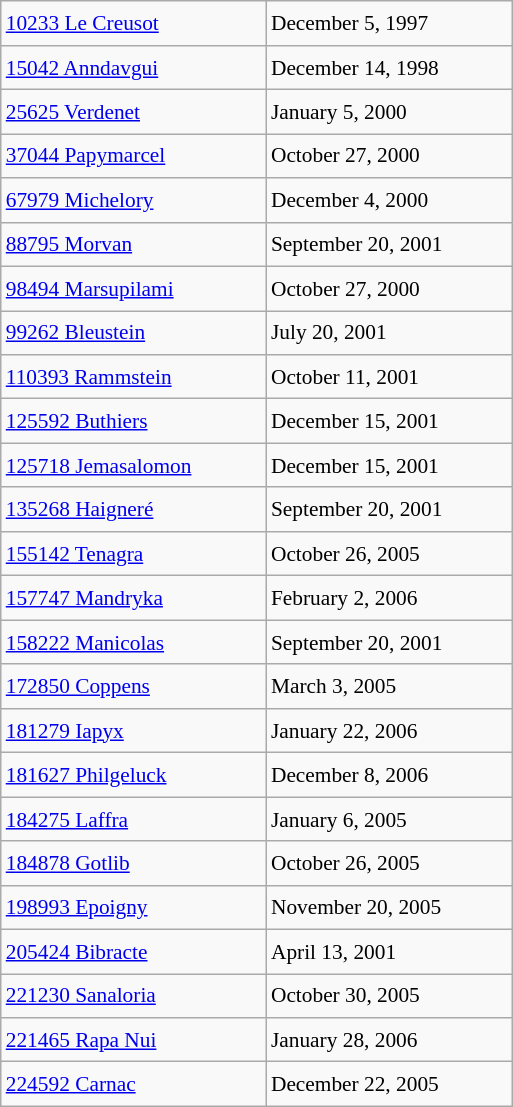<table class="wikitable" style="font-size: 89%; float: left; width: 24em; margin-right: 1em; line-height: 1.6em !important;">
<tr>
<td><a href='#'>10233 Le Creusot</a></td>
<td>December 5, 1997</td>
</tr>
<tr>
<td><a href='#'>15042 Anndavgui</a></td>
<td>December 14, 1998</td>
</tr>
<tr>
<td><a href='#'>25625 Verdenet</a></td>
<td>January 5, 2000</td>
</tr>
<tr>
<td><a href='#'>37044 Papymarcel</a></td>
<td>October 27, 2000</td>
</tr>
<tr>
<td><a href='#'>67979 Michelory</a></td>
<td>December 4, 2000</td>
</tr>
<tr>
<td><a href='#'>88795 Morvan</a></td>
<td>September 20, 2001</td>
</tr>
<tr>
<td><a href='#'>98494 Marsupilami</a></td>
<td>October 27, 2000</td>
</tr>
<tr>
<td><a href='#'>99262 Bleustein</a></td>
<td>July 20, 2001</td>
</tr>
<tr>
<td><a href='#'>110393 Rammstein</a></td>
<td>October 11, 2001</td>
</tr>
<tr>
<td><a href='#'>125592 Buthiers</a></td>
<td>December 15, 2001</td>
</tr>
<tr>
<td><a href='#'>125718 Jemasalomon</a></td>
<td>December 15, 2001</td>
</tr>
<tr>
<td><a href='#'>135268 Haigneré</a></td>
<td>September 20, 2001</td>
</tr>
<tr>
<td><a href='#'>155142 Tenagra</a></td>
<td>October 26, 2005</td>
</tr>
<tr>
<td><a href='#'>157747 Mandryka</a></td>
<td>February 2, 2006</td>
</tr>
<tr>
<td><a href='#'>158222 Manicolas</a></td>
<td>September 20, 2001</td>
</tr>
<tr>
<td><a href='#'>172850 Coppens</a></td>
<td>March 3, 2005</td>
</tr>
<tr>
<td><a href='#'>181279 Iapyx</a></td>
<td>January 22, 2006</td>
</tr>
<tr>
<td><a href='#'>181627 Philgeluck</a></td>
<td>December 8, 2006</td>
</tr>
<tr>
<td><a href='#'>184275 Laffra</a></td>
<td>January 6, 2005</td>
</tr>
<tr>
<td><a href='#'>184878 Gotlib</a></td>
<td>October 26, 2005</td>
</tr>
<tr>
<td><a href='#'>198993 Epoigny</a></td>
<td>November 20, 2005</td>
</tr>
<tr>
<td><a href='#'>205424 Bibracte</a></td>
<td>April 13, 2001</td>
</tr>
<tr>
<td><a href='#'>221230 Sanaloria</a></td>
<td>October 30, 2005</td>
</tr>
<tr>
<td><a href='#'>221465 Rapa Nui</a></td>
<td>January 28, 2006</td>
</tr>
<tr>
<td><a href='#'>224592 Carnac</a></td>
<td>December 22, 2005</td>
</tr>
</table>
